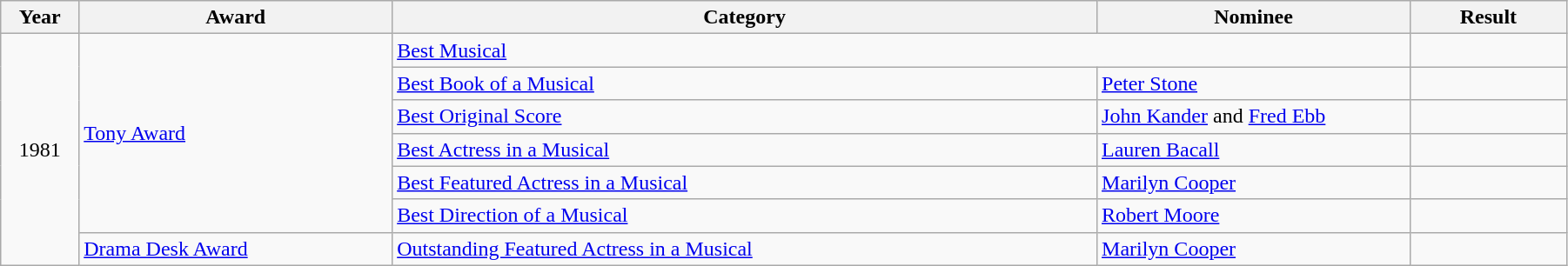<table class="wikitable" width="95%">
<tr>
<th width="5%">Year</th>
<th width="20%">Award</th>
<th width="45%">Category</th>
<th width="20%">Nominee</th>
<th width="10%">Result</th>
</tr>
<tr>
<td rowspan="7" align="center">1981</td>
<td rowspan="6"><a href='#'>Tony Award</a></td>
<td colspan="2"><a href='#'>Best Musical</a></td>
<td></td>
</tr>
<tr>
<td><a href='#'>Best Book of a Musical</a></td>
<td><a href='#'>Peter Stone</a></td>
<td></td>
</tr>
<tr>
<td><a href='#'>Best Original Score</a></td>
<td><a href='#'>John Kander</a> and <a href='#'>Fred Ebb</a></td>
<td></td>
</tr>
<tr>
<td><a href='#'>Best Actress in a Musical</a></td>
<td><a href='#'>Lauren Bacall</a></td>
<td></td>
</tr>
<tr>
<td><a href='#'>Best Featured Actress in a Musical</a></td>
<td><a href='#'>Marilyn Cooper</a></td>
<td></td>
</tr>
<tr>
<td><a href='#'>Best Direction of a Musical</a></td>
<td><a href='#'>Robert Moore</a></td>
<td></td>
</tr>
<tr>
<td><a href='#'>Drama Desk Award</a></td>
<td><a href='#'>Outstanding Featured Actress in a Musical</a></td>
<td><a href='#'>Marilyn Cooper</a></td>
<td></td>
</tr>
</table>
